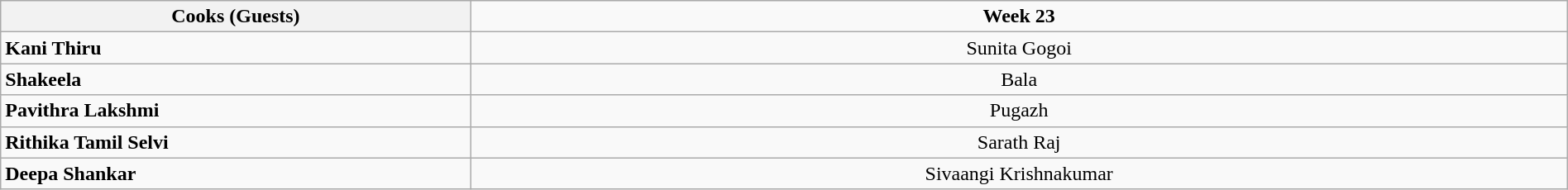<table class="wikitable sortable plainrowheaders" width="100%" textcolor:"#000;">
<tr>
<th><strong>Cooks (Guests)</strong></th>
<td scope="col" width=70% style="text-align:center;"><strong>Week 23</strong></td>
</tr>
<tr>
<td><strong>Kani Thiru</strong></td>
<td style="text-align:center;">Sunita Gogoi</td>
</tr>
<tr>
<td><strong>Shakeela</strong></td>
<td style="text-align:center;">Bala</td>
</tr>
<tr>
<td><strong>Pavithra Lakshmi</strong></td>
<td style="text-align:center;">Pugazh</td>
</tr>
<tr>
<td><strong>Rithika Tamil Selvi</strong></td>
<td style="text-align:center;">Sarath Raj</td>
</tr>
<tr>
<td><strong>Deepa Shankar</strong></td>
<td style="text-align:center;">Sivaangi Krishnakumar</td>
</tr>
</table>
